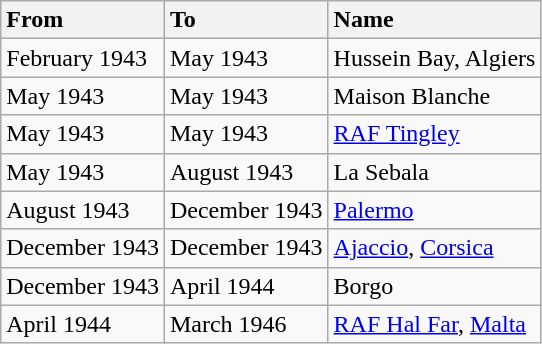<table class="wikitable">
<tr>
<th style="text-align: left;">From</th>
<th style="text-align: left;">To</th>
<th style="text-align: left;">Name</th>
</tr>
<tr>
<td>February 1943</td>
<td>May 1943</td>
<td>Hussein Bay, Algiers</td>
</tr>
<tr>
<td>May 1943</td>
<td>May 1943</td>
<td>Maison Blanche</td>
</tr>
<tr>
<td>May 1943</td>
<td>May 1943</td>
<td><a href='#'>RAF Tingley</a></td>
</tr>
<tr>
<td>May 1943</td>
<td>August 1943</td>
<td>La Sebala</td>
</tr>
<tr>
<td>August 1943</td>
<td>December 1943</td>
<td><a href='#'>Palermo</a></td>
</tr>
<tr>
<td>December 1943</td>
<td>December 1943</td>
<td><a href='#'>Ajaccio</a>, <a href='#'>Corsica</a></td>
</tr>
<tr>
<td>December 1943</td>
<td>April 1944</td>
<td>Borgo</td>
</tr>
<tr>
<td>April 1944</td>
<td>March 1946</td>
<td><a href='#'>RAF Hal Far</a>, <a href='#'>Malta</a></td>
</tr>
</table>
